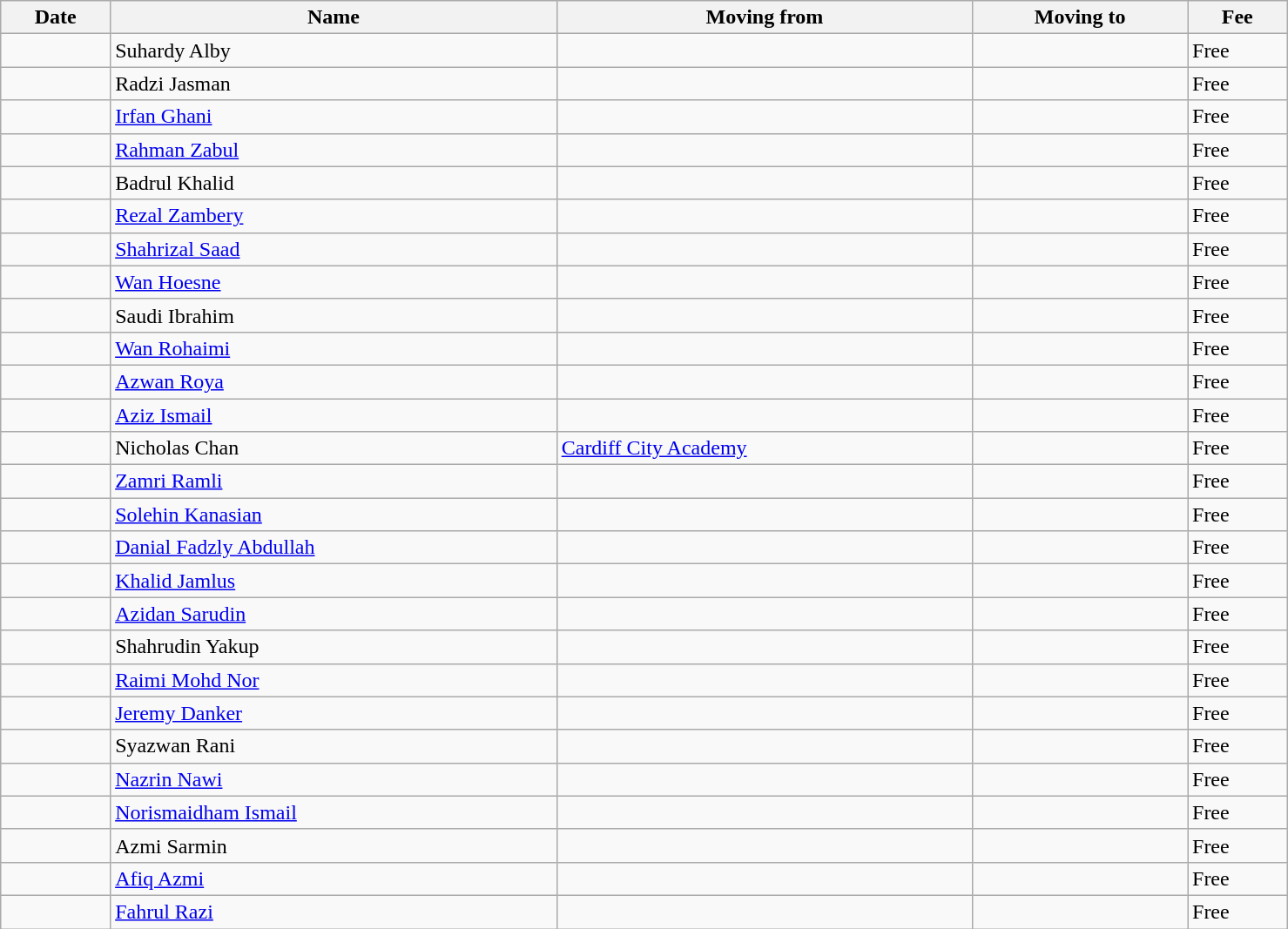<table class="wikitable sortable" style="width:78%; text-align:center; text-align:left;">
<tr>
<th>Date</th>
<th>Name</th>
<th>Moving from</th>
<th>Moving to</th>
<th>Fee</th>
</tr>
<tr>
<td></td>
<td> Suhardy Alby</td>
<td></td>
<td></td>
<td>Free</td>
</tr>
<tr>
<td></td>
<td> Radzi Jasman</td>
<td></td>
<td></td>
<td>Free</td>
</tr>
<tr>
<td></td>
<td> <a href='#'>Irfan Ghani</a></td>
<td></td>
<td></td>
<td>Free</td>
</tr>
<tr>
<td></td>
<td> <a href='#'>Rahman Zabul</a></td>
<td></td>
<td></td>
<td>Free</td>
</tr>
<tr>
<td></td>
<td> Badrul Khalid</td>
<td></td>
<td></td>
<td>Free</td>
</tr>
<tr>
<td></td>
<td> <a href='#'>Rezal Zambery</a></td>
<td></td>
<td></td>
<td>Free</td>
</tr>
<tr>
<td></td>
<td> <a href='#'>Shahrizal Saad</a></td>
<td></td>
<td></td>
<td>Free</td>
</tr>
<tr>
<td></td>
<td> <a href='#'>Wan Hoesne</a></td>
<td></td>
<td></td>
<td>Free</td>
</tr>
<tr>
<td></td>
<td> Saudi Ibrahim</td>
<td></td>
<td></td>
<td>Free</td>
</tr>
<tr>
<td></td>
<td> <a href='#'>Wan Rohaimi</a></td>
<td></td>
<td></td>
<td>Free</td>
</tr>
<tr>
<td></td>
<td> <a href='#'>Azwan Roya</a></td>
<td></td>
<td></td>
<td>Free</td>
</tr>
<tr>
<td></td>
<td> <a href='#'>Aziz Ismail</a></td>
<td></td>
<td></td>
<td>Free</td>
</tr>
<tr>
<td></td>
<td> Nicholas Chan</td>
<td> <a href='#'>Cardiff City Academy</a></td>
<td></td>
<td>Free</td>
</tr>
<tr>
<td></td>
<td> <a href='#'>Zamri Ramli</a></td>
<td></td>
<td></td>
<td>Free</td>
</tr>
<tr>
<td></td>
<td> <a href='#'>Solehin Kanasian</a></td>
<td></td>
<td></td>
<td>Free</td>
</tr>
<tr>
<td></td>
<td> <a href='#'>Danial Fadzly Abdullah</a></td>
<td></td>
<td></td>
<td>Free</td>
</tr>
<tr>
<td></td>
<td> <a href='#'>Khalid Jamlus</a></td>
<td></td>
<td></td>
<td>Free</td>
</tr>
<tr>
<td></td>
<td> <a href='#'>Azidan Sarudin</a></td>
<td></td>
<td></td>
<td>Free</td>
</tr>
<tr>
<td></td>
<td> Shahrudin Yakup</td>
<td></td>
<td></td>
<td>Free</td>
</tr>
<tr>
<td></td>
<td> <a href='#'>Raimi Mohd Nor</a></td>
<td></td>
<td></td>
<td>Free</td>
</tr>
<tr>
<td></td>
<td> <a href='#'>Jeremy Danker</a></td>
<td></td>
<td></td>
<td>Free</td>
</tr>
<tr>
<td></td>
<td> Syazwan Rani</td>
<td></td>
<td></td>
<td>Free</td>
</tr>
<tr>
<td></td>
<td> <a href='#'>Nazrin Nawi</a></td>
<td></td>
<td></td>
<td>Free</td>
</tr>
<tr>
<td></td>
<td> <a href='#'>Norismaidham Ismail</a></td>
<td></td>
<td></td>
<td>Free</td>
</tr>
<tr>
<td></td>
<td> Azmi Sarmin</td>
<td></td>
<td></td>
<td>Free</td>
</tr>
<tr>
<td></td>
<td> <a href='#'>Afiq Azmi</a></td>
<td></td>
<td></td>
<td>Free</td>
</tr>
<tr>
<td></td>
<td> <a href='#'>Fahrul Razi</a></td>
<td></td>
<td></td>
<td>Free</td>
</tr>
</table>
